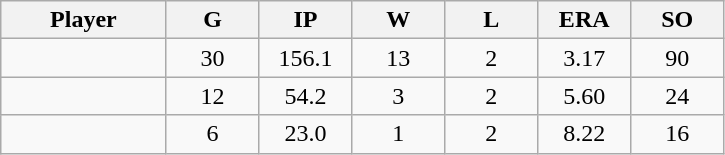<table class="wikitable sortable">
<tr>
<th bgcolor="#DDDDFF" width="16%">Player</th>
<th bgcolor="#DDDDFF" width="9%">G</th>
<th bgcolor="#DDDDFF" width="9%">IP</th>
<th bgcolor="#DDDDFF" width="9%">W</th>
<th bgcolor="#DDDDFF" width="9%">L</th>
<th bgcolor="#DDDDFF" width="9%">ERA</th>
<th bgcolor="#DDDDFF" width="9%">SO</th>
</tr>
<tr align="center">
<td></td>
<td>30</td>
<td>156.1</td>
<td>13</td>
<td>2</td>
<td>3.17</td>
<td>90</td>
</tr>
<tr align="center">
<td></td>
<td>12</td>
<td>54.2</td>
<td>3</td>
<td>2</td>
<td>5.60</td>
<td>24</td>
</tr>
<tr align="center">
<td></td>
<td>6</td>
<td>23.0</td>
<td>1</td>
<td>2</td>
<td>8.22</td>
<td>16</td>
</tr>
</table>
